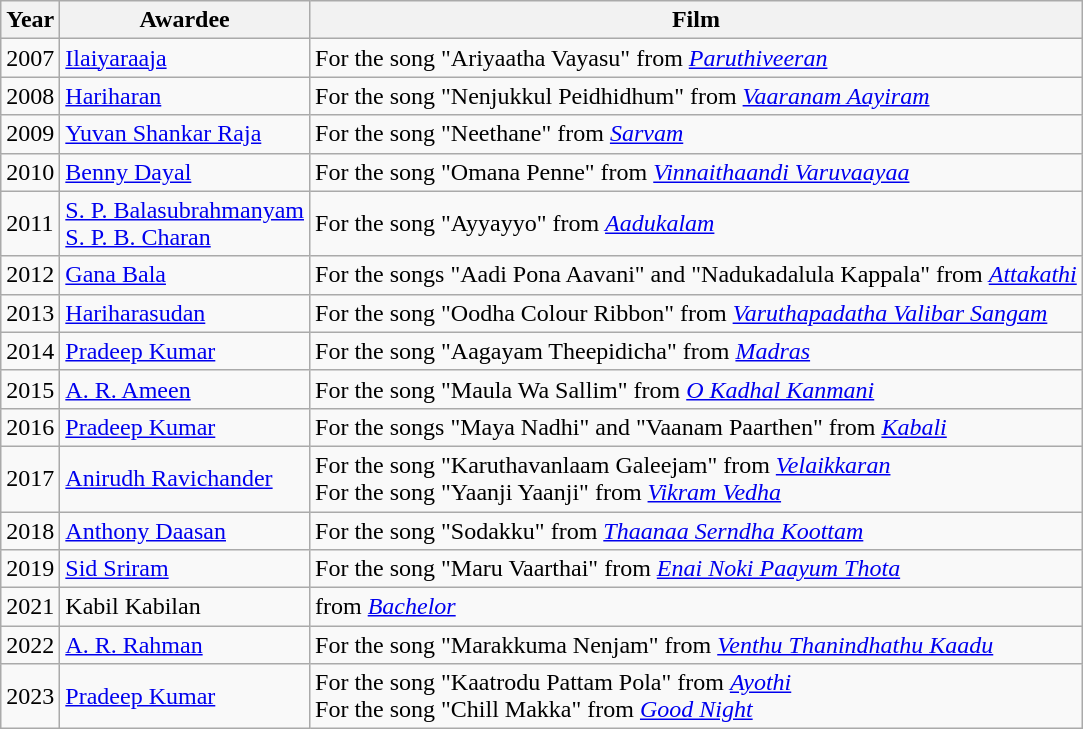<table class="wikitable sortable">
<tr>
<th>Year</th>
<th>Awardee</th>
<th>Film</th>
</tr>
<tr>
<td>2007</td>
<td><a href='#'>Ilaiyaraaja</a></td>
<td>For the song "Ariyaatha Vayasu" from <em><a href='#'>Paruthiveeran</a></em></td>
</tr>
<tr>
<td>2008</td>
<td><a href='#'>Hariharan</a></td>
<td>For the song "Nenjukkul Peidhidhum" from <em><a href='#'>Vaaranam Aayiram</a></em></td>
</tr>
<tr>
<td>2009</td>
<td><a href='#'>Yuvan Shankar Raja</a></td>
<td>For the song "Neethane" from <em><a href='#'>Sarvam</a></em></td>
</tr>
<tr>
<td>2010</td>
<td><a href='#'>Benny Dayal</a></td>
<td>For the song "Omana Penne" from <em><a href='#'>Vinnaithaandi Varuvaayaa</a></em></td>
</tr>
<tr>
<td>2011</td>
<td><a href='#'>S. P. Balasubrahmanyam</a><br><a href='#'>S. P. B. Charan</a></td>
<td>For the song "Ayyayyo" from <em><a href='#'>Aadukalam</a></em></td>
</tr>
<tr>
<td>2012</td>
<td><a href='#'>Gana Bala</a></td>
<td>For the songs "Aadi Pona Aavani" and "Nadukadalula Kappala" from <em><a href='#'>Attakathi</a></em></td>
</tr>
<tr>
<td>2013</td>
<td><a href='#'> Hariharasudan</a></td>
<td>For the song "Oodha Colour Ribbon" from <em><a href='#'>Varuthapadatha Valibar Sangam</a></em></td>
</tr>
<tr>
<td>2014</td>
<td><a href='#'>Pradeep Kumar</a></td>
<td>For the song "Aagayam Theepidicha" from <em><a href='#'>Madras</a></em></td>
</tr>
<tr>
<td>2015</td>
<td><a href='#'>A. R. Ameen</a></td>
<td>For the song "Maula Wa Sallim" from <em><a href='#'>O Kadhal Kanmani</a></em></td>
</tr>
<tr>
<td>2016</td>
<td><a href='#'>Pradeep Kumar</a></td>
<td>For the songs "Maya Nadhi" and "Vaanam Paarthen" from <em><a href='#'>Kabali</a></em></td>
</tr>
<tr>
<td>2017</td>
<td><a href='#'>Anirudh Ravichander</a></td>
<td>For the song "Karuthavanlaam Galeejam" from <em><a href='#'>Velaikkaran</a></em><br>For the song "Yaanji Yaanji" from <em><a href='#'>Vikram Vedha</a></em></td>
</tr>
<tr>
<td>2018</td>
<td><a href='#'>Anthony Daasan</a></td>
<td>For the song "Sodakku" from <em><a href='#'>Thaanaa Serndha Koottam</a></em></td>
</tr>
<tr>
<td>2019</td>
<td><a href='#'>Sid Sriram</a></td>
<td>For the song "Maru Vaarthai" from <em><a href='#'>Enai Noki Paayum Thota</a></em></td>
</tr>
<tr>
<td>2021</td>
<td>Kabil Kabilan</td>
<td> from <a href='#'><em>Bachelor</em></a></td>
</tr>
<tr>
<td>2022</td>
<td><a href='#'>A. R. Rahman</a></td>
<td>For the song "Marakkuma Nenjam" from <em><a href='#'>Venthu Thanindhathu Kaadu</a></em></td>
</tr>
<tr>
<td>2023</td>
<td><a href='#'>Pradeep Kumar</a></td>
<td>For the song 	"Kaatrodu Pattam Pola" from <em><a href='#'>Ayothi</a></em><br>For the song "Chill Makka" from <em><a href='#'>Good Night</a></em></td>
</tr>
</table>
